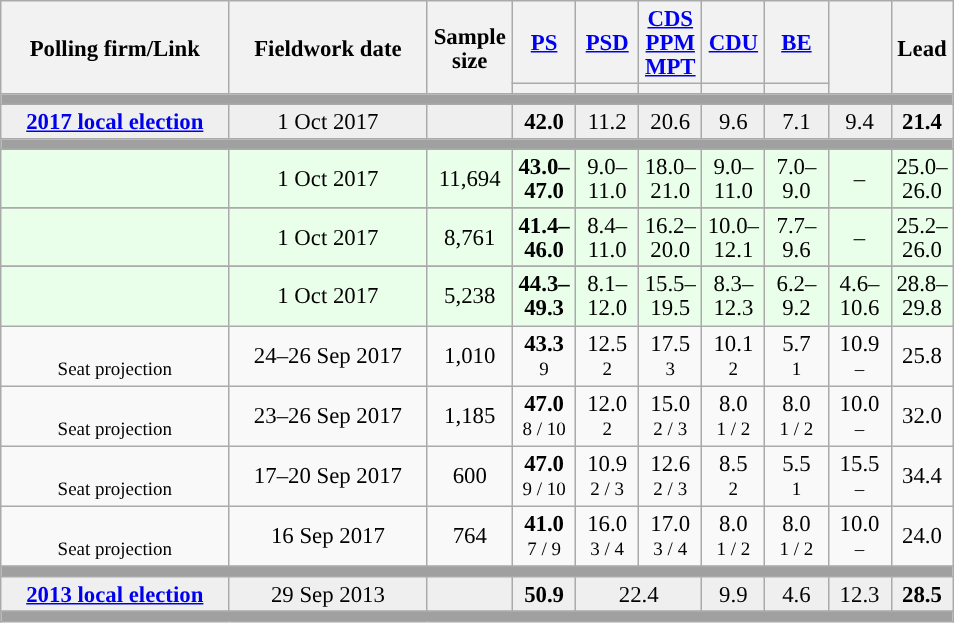<table class="wikitable collapsible sortable" style="text-align:center; font-size:95%; line-height:16px;">
<tr style="height:42px;">
<th style="width:145px;" rowspan="2">Polling firm/Link</th>
<th style="width:125px;" rowspan="2">Fieldwork date</th>
<th class="unsortable" style="width:50px;" rowspan="2">Sample size</th>
<th class="unsortable" style="width:35px;"><a href='#'>PS</a></th>
<th class="unsortable" style="width:35px;"><a href='#'>PSD</a></th>
<th class="unsortable" style="width:35px;"><a href='#'>CDS</a><br><a href='#'>PPM</a><br><a href='#'>MPT</a></th>
<th class="unsortable" style="width:35px;"><a href='#'>CDU</a></th>
<th class="unsortable" style="width:35px;"><a href='#'>BE</a></th>
<th class="unsortable" style="width:35px;" rowspan="2"></th>
<th class="unsortable" style="width:30px;" rowspan="2">Lead</th>
</tr>
<tr>
<th class="unsortable" style="color:inherit;background:"></th>
<th class="unsortable" style="color:inherit;background:"></th>
<th class="unsortable" style="color:inherit;background:"></th>
<th class="unsortable" style="color:inherit;background:"></th>
<th class="unsortable" style="color:inherit;background:"></th>
</tr>
<tr>
<td colspan="11" style="background:#A0A0A0"></td>
</tr>
<tr style="background:#EFEFEF;">
<td><strong><a href='#'>2017 local election</a></strong></td>
<td data-sort-value="2019-10-06">1 Oct 2017</td>
<td></td>
<td><strong>42.0</strong><br></td>
<td>11.2<br></td>
<td>20.6<br></td>
<td>9.6<br></td>
<td>7.1<br></td>
<td>9.4<br></td>
<td style="background:"><strong>21.4</strong></td>
</tr>
<tr>
<td colspan="11" style="background:#A0A0A0"></td>
</tr>
<tr>
</tr>
<tr style="background:#EAFFEA"|>
<td></td>
<td data-sort-value="2019-10-06">1 Oct 2017</td>
<td>11,694</td>
<td><strong>43.0–<br>47.0</strong><br></td>
<td>9.0–<br>11.0<br></td>
<td>18.0–<br>21.0<br></td>
<td>9.0–<br>11.0<br></td>
<td>7.0–<br>9.0<br></td>
<td>–</td>
<td style="background:">25.0–<br>26.0</td>
</tr>
<tr>
</tr>
<tr style="background:#EAFFEA"|>
<td></td>
<td data-sort-value="2019-10-06">1 Oct 2017</td>
<td>8,761</td>
<td><strong>41.4–<br>46.0</strong><br></td>
<td>8.4–<br>11.0<br></td>
<td>16.2–<br>20.0<br></td>
<td>10.0–<br>12.1<br></td>
<td>7.7–<br>9.6<br></td>
<td>–</td>
<td style="background:">25.2–<br>26.0</td>
</tr>
<tr>
</tr>
<tr style="background:#EAFFEA"|>
<td></td>
<td data-sort-value="2019-10-06">1 Oct 2017</td>
<td>5,238</td>
<td><strong>44.3–<br>49.3</strong><br></td>
<td>8.1–<br>12.0<br></td>
<td>15.5–<br>19.5<br></td>
<td>8.3–<br>12.3<br></td>
<td>6.2–<br>9.2<br></td>
<td>4.6–<br>10.6<br></td>
<td style="background:">28.8–<br>29.8</td>
</tr>
<tr>
<td align="center"><br><small>Seat projection</small></td>
<td align="center">24–26 Sep 2017</td>
<td>1,010</td>
<td align="center" ><strong>43.3</strong><br><small>9</small></td>
<td align="center">12.5<br><small>2</small></td>
<td align="center">17.5<br><small>3</small></td>
<td align="center">10.1<br><small>2</small></td>
<td align="center">5.7<br><small>1</small></td>
<td align="center">10.9<br><small>–</small></td>
<td style="background:">25.8</td>
</tr>
<tr>
<td align="center"><br><small>Seat projection</small></td>
<td align="center">23–26 Sep 2017</td>
<td>1,185</td>
<td align="center" ><strong>47.0</strong><br><small>8 / 10</small></td>
<td align="center">12.0<br><small>2</small></td>
<td align="center">15.0<br><small>2 / 3</small></td>
<td align="center">8.0<br><small>1 / 2</small></td>
<td align="center">8.0<br><small>1 / 2</small></td>
<td align="center">10.0<br><small>–</small></td>
<td style="background:">32.0</td>
</tr>
<tr>
<td align="center"><br><small>Seat projection</small></td>
<td align="center">17–20 Sep 2017</td>
<td>600</td>
<td align="center" ><strong>47.0</strong><br><small>9 / 10</small></td>
<td align="center">10.9<br><small>2 / 3</small></td>
<td align="center">12.6<br><small>2 / 3</small></td>
<td align="center">8.5<br><small>2</small></td>
<td align="center">5.5<br><small>1</small></td>
<td align="center">15.5<br><small>–</small></td>
<td style="background:">34.4</td>
</tr>
<tr>
<td align="center"><br><small>Seat projection</small></td>
<td align="center">16 Sep 2017</td>
<td>764</td>
<td align="center" ><strong>41.0</strong><br><small>7 / 9</small></td>
<td align="center">16.0<br><small>3 / 4</small></td>
<td align="center">17.0<br><small>3 / 4</small></td>
<td align="center">8.0<br><small>1 / 2</small></td>
<td align="center">8.0<br><small>1 / 2</small></td>
<td align="center">10.0<br><small>–</small></td>
<td style="background:">24.0</td>
</tr>
<tr>
<td colspan="11" style="background:#A0A0A0"></td>
</tr>
<tr style="background:#EFEFEF;">
<td><strong><a href='#'>2013 local election</a></strong></td>
<td data-sort-value="2019-10-06">29 Sep 2013</td>
<td></td>
<td><strong>50.9</strong><br></td>
<td colspan="2">22.4<br></td>
<td>9.9<br></td>
<td>4.6<br></td>
<td>12.3<br></td>
<td style="background:"><strong>28.5</strong></td>
</tr>
<tr>
<td colspan="11" style="background:#A0A0A0"></td>
</tr>
</table>
